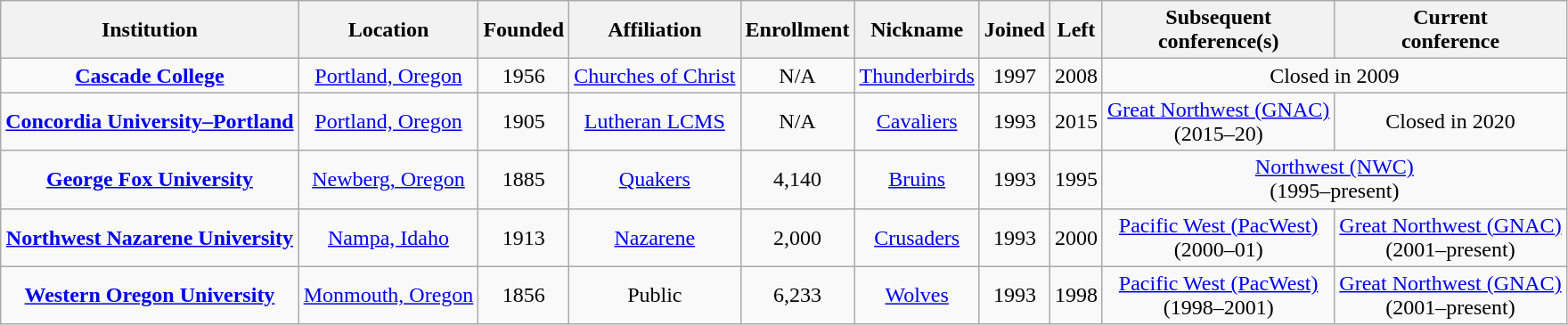<table class="wikitable sortable" style="text-align:center">
<tr>
<th>Institution</th>
<th>Location</th>
<th>Founded</th>
<th>Affiliation</th>
<th>Enrollment</th>
<th>Nickname</th>
<th>Joined</th>
<th>Left</th>
<th>Subsequent<br>conference(s)</th>
<th>Current<br>conference</th>
</tr>
<tr>
<td><strong><a href='#'>Cascade College</a></strong></td>
<td><a href='#'>Portland, Oregon</a></td>
<td>1956</td>
<td><a href='#'>Churches of Christ</a></td>
<td>N/A</td>
<td><a href='#'>Thunderbirds</a></td>
<td>1997</td>
<td>2008</td>
<td colspan="2">Closed in 2009</td>
</tr>
<tr>
<td><strong><a href='#'>Concordia University–Portland</a></strong></td>
<td><a href='#'>Portland, Oregon</a></td>
<td>1905</td>
<td><a href='#'>Lutheran LCMS</a></td>
<td>N/A</td>
<td><a href='#'>Cavaliers</a></td>
<td>1993</td>
<td>2015</td>
<td><a href='#'>Great Northwest (GNAC)</a><br>(2015–20)</td>
<td>Closed in 2020</td>
</tr>
<tr>
<td><strong><a href='#'>George Fox University</a></strong></td>
<td><a href='#'>Newberg, Oregon</a></td>
<td>1885</td>
<td><a href='#'>Quakers</a></td>
<td>4,140</td>
<td><a href='#'>Bruins</a></td>
<td>1993</td>
<td>1995</td>
<td colspan="2"><a href='#'>Northwest (NWC)</a><br>(1995–present)</td>
</tr>
<tr>
<td><strong><a href='#'>Northwest Nazarene University</a></strong></td>
<td><a href='#'>Nampa, Idaho</a></td>
<td>1913</td>
<td><a href='#'>Nazarene</a></td>
<td>2,000</td>
<td><a href='#'>Crusaders</a></td>
<td>1993</td>
<td>2000</td>
<td><a href='#'>Pacific West (PacWest)</a><br>(2000–01)</td>
<td><a href='#'>Great Northwest (GNAC)</a><br>(2001–present)</td>
</tr>
<tr>
<td><strong><a href='#'>Western Oregon University</a></strong></td>
<td><a href='#'>Monmouth, Oregon</a></td>
<td>1856</td>
<td>Public</td>
<td>6,233</td>
<td><a href='#'>Wolves</a></td>
<td>1993</td>
<td>1998</td>
<td><a href='#'>Pacific West (PacWest)</a><br>(1998–2001)</td>
<td><a href='#'>Great Northwest (GNAC)</a><br>(2001–present)</td>
</tr>
</table>
